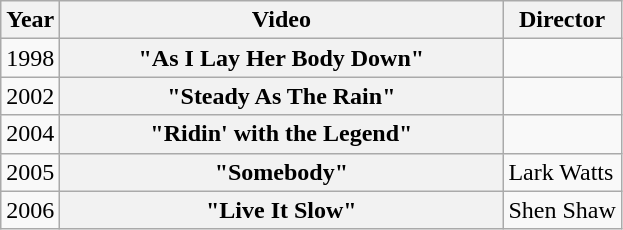<table class="wikitable plainrowheaders">
<tr>
<th>Year</th>
<th style="width:18em;">Video</th>
<th>Director</th>
</tr>
<tr>
<td>1998</td>
<th scope="row">"As I Lay Her Body Down"</th>
<td></td>
</tr>
<tr>
<td>2002</td>
<th scope="row">"Steady As The Rain"</th>
</tr>
<tr>
<td>2004</td>
<th scope="row">"Ridin' with the Legend"</th>
<td></td>
</tr>
<tr>
<td>2005</td>
<th scope="row">"Somebody"</th>
<td>Lark Watts</td>
</tr>
<tr>
<td>2006</td>
<th scope="row">"Live It Slow"</th>
<td>Shen Shaw</td>
</tr>
</table>
